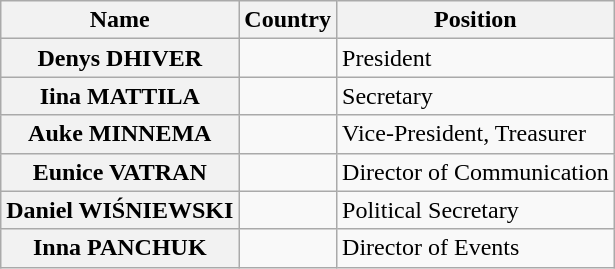<table class="wikitable">
<tr>
<th>Name</th>
<th>Country</th>
<th>Position</th>
</tr>
<tr>
<th>Denys DHIVER</th>
<td></td>
<td>President</td>
</tr>
<tr>
<th>Iina MATTILA</th>
<td></td>
<td>Secretary</td>
</tr>
<tr>
<th>Auke MINNEMA</th>
<td></td>
<td>Vice-President, Treasurer</td>
</tr>
<tr>
<th>Eunice VATRAN</th>
<td></td>
<td>Director of Communication</td>
</tr>
<tr>
<th>Daniel WIŚNIEWSKI</th>
<td></td>
<td>Political Secretary</td>
</tr>
<tr>
<th>Inna PANCHUK</th>
<td></td>
<td>Director of Events</td>
</tr>
</table>
